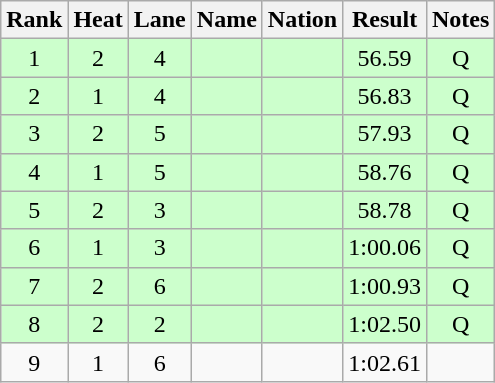<table class="wikitable sortable" style="text-align:center">
<tr>
<th>Rank</th>
<th>Heat</th>
<th>Lane</th>
<th>Name</th>
<th>Nation</th>
<th>Result</th>
<th>Notes</th>
</tr>
<tr bgcolor=ccffcc>
<td>1</td>
<td>2</td>
<td>4</td>
<td align="left"></td>
<td align="left"></td>
<td>56.59</td>
<td>Q</td>
</tr>
<tr bgcolor=ccffcc>
<td>2</td>
<td>1</td>
<td>4</td>
<td align="left"></td>
<td align="left"></td>
<td>56.83</td>
<td>Q</td>
</tr>
<tr bgcolor=ccffcc>
<td>3</td>
<td>2</td>
<td>5</td>
<td align="left"></td>
<td align="left"></td>
<td>57.93</td>
<td>Q</td>
</tr>
<tr bgcolor=ccffcc>
<td>4</td>
<td>1</td>
<td>5</td>
<td align="left"></td>
<td align="left"></td>
<td>58.76</td>
<td>Q</td>
</tr>
<tr bgcolor=ccffcc>
<td>5</td>
<td>2</td>
<td>3</td>
<td align="left"></td>
<td align="left"></td>
<td>58.78</td>
<td>Q</td>
</tr>
<tr bgcolor=ccffcc>
<td>6</td>
<td>1</td>
<td>3</td>
<td align="left"></td>
<td align="left"></td>
<td>1:00.06</td>
<td>Q</td>
</tr>
<tr bgcolor=ccffcc>
<td>7</td>
<td>2</td>
<td>6</td>
<td align="left"></td>
<td align="left"></td>
<td>1:00.93</td>
<td>Q</td>
</tr>
<tr bgcolor=ccffcc>
<td>8</td>
<td>2</td>
<td>2</td>
<td align="left"></td>
<td align="left"></td>
<td>1:02.50</td>
<td>Q</td>
</tr>
<tr>
<td>9</td>
<td>1</td>
<td>6</td>
<td align="left"></td>
<td align="left"></td>
<td>1:02.61</td>
<td></td>
</tr>
</table>
